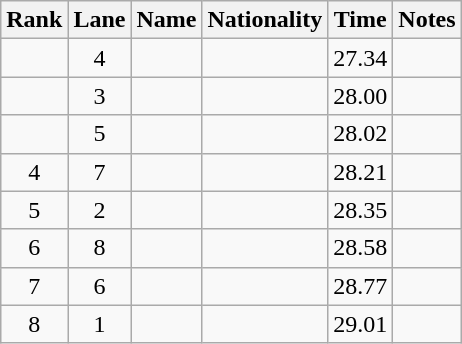<table class="wikitable sortable" style="text-align:center">
<tr>
<th>Rank</th>
<th>Lane</th>
<th>Name</th>
<th>Nationality</th>
<th>Time</th>
<th>Notes</th>
</tr>
<tr>
<td></td>
<td>4</td>
<td align=left></td>
<td align=left></td>
<td>27.34</td>
<td><strong></strong></td>
</tr>
<tr>
<td></td>
<td>3</td>
<td align=left></td>
<td align=left></td>
<td>28.00</td>
<td></td>
</tr>
<tr>
<td></td>
<td>5</td>
<td align=left></td>
<td align=left></td>
<td>28.02</td>
<td></td>
</tr>
<tr>
<td>4</td>
<td>7</td>
<td align=left></td>
<td align=left></td>
<td>28.21</td>
<td></td>
</tr>
<tr>
<td>5</td>
<td>2</td>
<td align=left></td>
<td align=left></td>
<td>28.35</td>
<td></td>
</tr>
<tr>
<td>6</td>
<td>8</td>
<td align=left></td>
<td align=left></td>
<td>28.58</td>
<td></td>
</tr>
<tr>
<td>7</td>
<td>6</td>
<td align=left></td>
<td align=left></td>
<td>28.77</td>
<td></td>
</tr>
<tr>
<td>8</td>
<td>1</td>
<td align=left></td>
<td align=left></td>
<td>29.01</td>
<td></td>
</tr>
</table>
